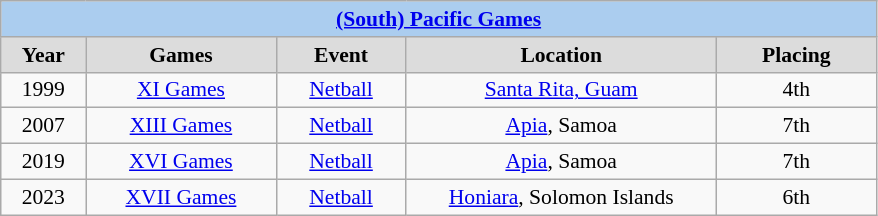<table class=wikitable style="text-align:center; font-size:90%">
<tr>
<th colspan=5 style=background:#ABCDEF><a href='#'>(South) Pacific Games</a></th>
</tr>
<tr>
<th width=50 style=background:gainsboro>Year</th>
<th width=120 style=background:gainsboro>Games</th>
<th width=80 style=background:gainsboro>Event</th>
<th width=200 style=background:gainsboro>Location</th>
<th width=100 style=background:gainsboro>Placing</th>
</tr>
<tr>
<td>1999</td>
<td><a href='#'>XI Games</a></td>
<td><a href='#'>Netball</a></td>
<td><a href='#'>Santa Rita, Guam</a></td>
<td>4th</td>
</tr>
<tr>
<td>2007</td>
<td><a href='#'>XIII Games</a></td>
<td><a href='#'>Netball</a></td>
<td><a href='#'>Apia</a>, Samoa</td>
<td>7th</td>
</tr>
<tr>
<td>2019</td>
<td><a href='#'>XVI Games</a></td>
<td><a href='#'>Netball</a></td>
<td><a href='#'>Apia</a>, Samoa</td>
<td>7th</td>
</tr>
<tr>
<td>2023</td>
<td><a href='#'>XVII Games</a></td>
<td><a href='#'>Netball</a></td>
<td><a href='#'>Honiara</a>, Solomon Islands</td>
<td>6th</td>
</tr>
</table>
